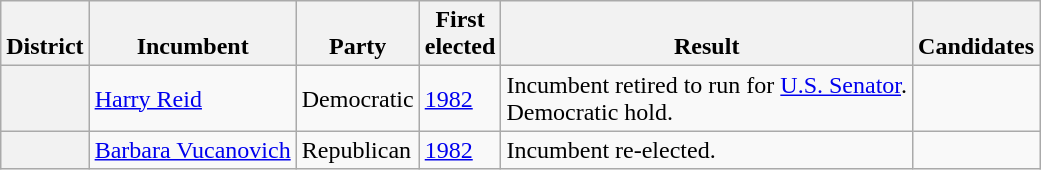<table class=wikitable>
<tr valign=bottom>
<th>District</th>
<th>Incumbent</th>
<th>Party</th>
<th>First<br>elected</th>
<th>Result</th>
<th>Candidates</th>
</tr>
<tr>
<th></th>
<td><a href='#'>Harry Reid</a></td>
<td>Democratic</td>
<td><a href='#'>1982</a></td>
<td>Incumbent retired to run for <a href='#'>U.S. Senator</a>.<br>Democratic hold.</td>
<td nowrap></td>
</tr>
<tr>
<th></th>
<td><a href='#'>Barbara Vucanovich</a></td>
<td>Republican</td>
<td><a href='#'>1982</a></td>
<td>Incumbent re-elected.</td>
<td nowrap></td>
</tr>
</table>
